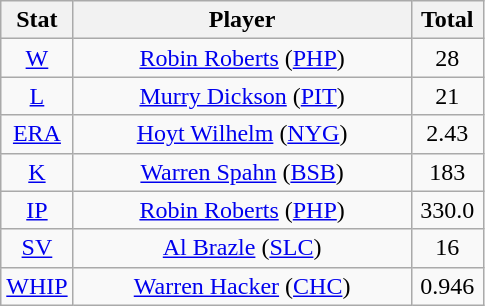<table class="wikitable" style="text-align:center;">
<tr>
<th style="width:15%;">Stat</th>
<th>Player</th>
<th style="width:15%;">Total</th>
</tr>
<tr>
<td><a href='#'>W</a></td>
<td><a href='#'>Robin Roberts</a> (<a href='#'>PHP</a>)</td>
<td>28</td>
</tr>
<tr>
<td><a href='#'>L</a></td>
<td><a href='#'>Murry Dickson</a> (<a href='#'>PIT</a>)</td>
<td>21</td>
</tr>
<tr>
<td><a href='#'>ERA</a></td>
<td><a href='#'>Hoyt Wilhelm</a> (<a href='#'>NYG</a>)</td>
<td>2.43</td>
</tr>
<tr>
<td><a href='#'>K</a></td>
<td><a href='#'>Warren Spahn</a> (<a href='#'>BSB</a>)</td>
<td>183</td>
</tr>
<tr>
<td><a href='#'>IP</a></td>
<td><a href='#'>Robin Roberts</a> (<a href='#'>PHP</a>)</td>
<td>330.0</td>
</tr>
<tr>
<td><a href='#'>SV</a></td>
<td><a href='#'>Al Brazle</a> (<a href='#'>SLC</a>)</td>
<td>16</td>
</tr>
<tr>
<td><a href='#'>WHIP</a></td>
<td><a href='#'>Warren Hacker</a> (<a href='#'>CHC</a>)</td>
<td>0.946</td>
</tr>
</table>
